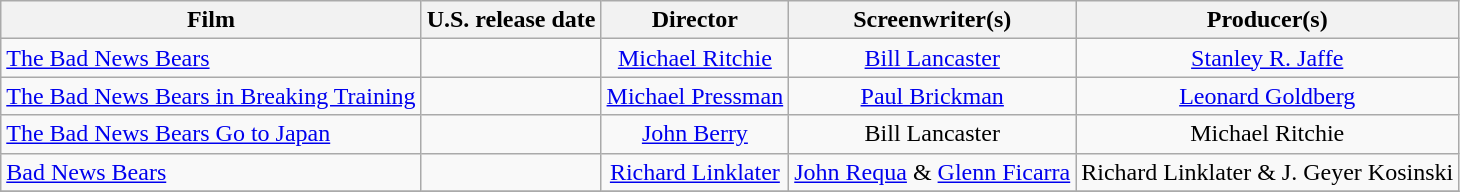<table class="wikitable plainrowheaders" style="text-align:center">
<tr>
<th>Film</th>
<th>U.S. release date</th>
<th>Director</th>
<th>Screenwriter(s)</th>
<th>Producer(s)</th>
</tr>
<tr>
<td style="text-align:left"><a href='#'>The Bad News Bears</a></td>
<td style="text-align:left"></td>
<td><a href='#'>Michael Ritchie</a></td>
<td><a href='#'>Bill Lancaster</a></td>
<td><a href='#'>Stanley R. Jaffe</a></td>
</tr>
<tr>
<td style="text-align:left"><a href='#'>The Bad News Bears in Breaking Training</a></td>
<td style="text-align:left"></td>
<td><a href='#'>Michael Pressman</a></td>
<td><a href='#'>Paul Brickman</a></td>
<td><a href='#'>Leonard Goldberg</a></td>
</tr>
<tr>
<td style="text-align:left"><a href='#'>The Bad News Bears Go to Japan</a></td>
<td style="text-align:left"></td>
<td><a href='#'>John Berry</a></td>
<td>Bill Lancaster</td>
<td>Michael Ritchie</td>
</tr>
<tr>
<td style="text-align:left"><a href='#'>Bad News Bears</a></td>
<td style="text-align:left"></td>
<td><a href='#'>Richard Linklater</a></td>
<td><a href='#'>John Requa</a> & <a href='#'>Glenn Ficarra</a></td>
<td>Richard Linklater & J. Geyer Kosinski</td>
</tr>
<tr>
</tr>
</table>
